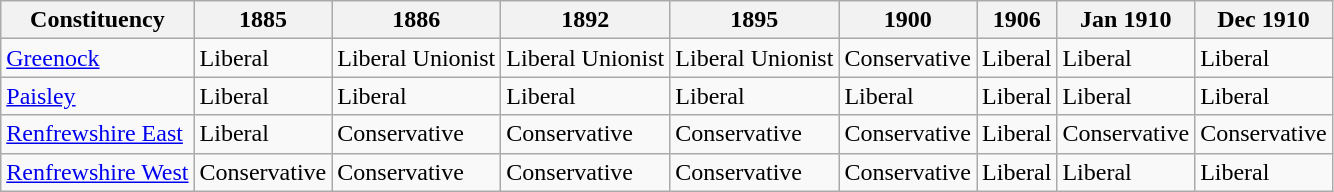<table class="wikitable sortable">
<tr>
<th>Constituency</th>
<th>1885</th>
<th>1886</th>
<th>1892</th>
<th>1895</th>
<th>1900</th>
<th>1906</th>
<th>Jan 1910</th>
<th>Dec 1910</th>
</tr>
<tr>
<td><a href='#'>Greenock</a></td>
<td bgcolor=>Liberal</td>
<td bgcolor=>Liberal Unionist</td>
<td bgcolor=>Liberal Unionist</td>
<td bgcolor=>Liberal Unionist</td>
<td bgcolor=>Conservative</td>
<td bgcolor=>Liberal</td>
<td bgcolor=>Liberal</td>
<td bgcolor=>Liberal</td>
</tr>
<tr>
<td><a href='#'>Paisley</a></td>
<td bgcolor=>Liberal</td>
<td bgcolor=>Liberal</td>
<td bgcolor=>Liberal</td>
<td bgcolor=>Liberal</td>
<td bgcolor=>Liberal</td>
<td bgcolor=>Liberal</td>
<td bgcolor=>Liberal</td>
<td bgcolor=>Liberal</td>
</tr>
<tr>
<td><a href='#'>Renfrewshire East</a></td>
<td bgcolor=>Liberal</td>
<td bgcolor=>Conservative</td>
<td bgcolor=>Conservative</td>
<td bgcolor=>Conservative</td>
<td bgcolor=>Conservative</td>
<td bgcolor=>Liberal</td>
<td bgcolor=>Conservative</td>
<td bgcolor=>Conservative</td>
</tr>
<tr>
<td><a href='#'>Renfrewshire West</a></td>
<td bgcolor=>Conservative</td>
<td bgcolor=>Conservative</td>
<td bgcolor=>Conservative</td>
<td bgcolor=>Conservative</td>
<td bgcolor=>Conservative</td>
<td bgcolor=>Liberal</td>
<td bgcolor=>Liberal</td>
<td bgcolor=>Liberal</td>
</tr>
</table>
